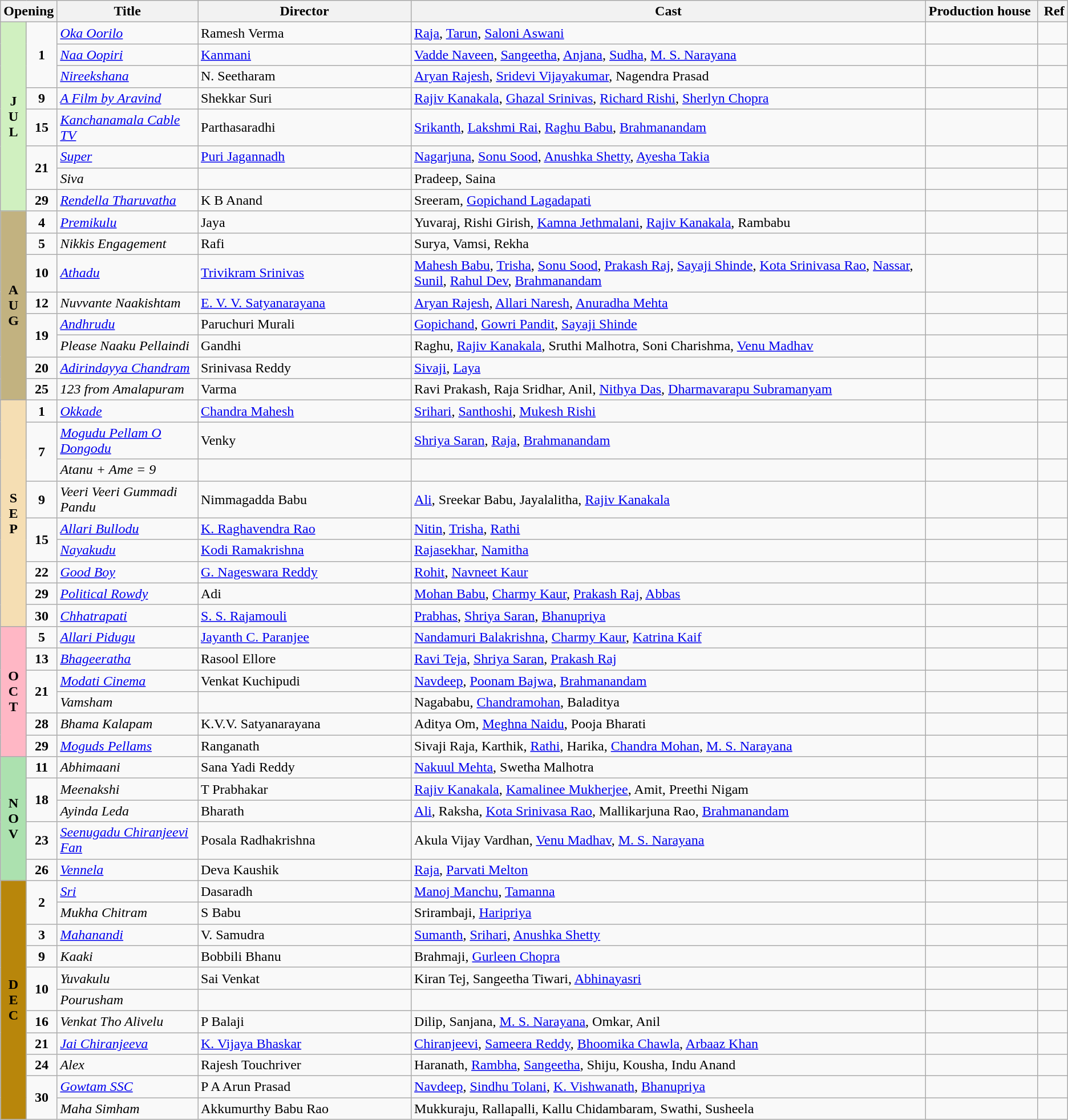<table class="wikitable sortable">
<tr style="background:#blue; text-align:center;">
<th colspan="2">Opening</th>
<th>Title</th>
<th style="width:20%;"><strong>Director</strong></th>
<th>Cast</th>
<th>Production house </th>
<th> Ref</th>
</tr>
<tr July!>
<td rowspan="8" style="text-align:center; background:	#d0f0c0; textcolor:#000;"><strong>J<br>U<br>L</strong></td>
<td rowspan="3" style="text-align:center;"><strong>1</strong></td>
<td><em><a href='#'>Oka Oorilo</a></em></td>
<td>Ramesh Verma</td>
<td><a href='#'>Raja</a>, <a href='#'>Tarun</a>, <a href='#'>Saloni Aswani</a></td>
<td></td>
<td></td>
</tr>
<tr>
<td><em><a href='#'>Naa Oopiri</a></em></td>
<td><a href='#'>Kanmani</a></td>
<td><a href='#'>Vadde Naveen</a>, <a href='#'>Sangeetha</a>, <a href='#'>Anjana</a>, <a href='#'>Sudha</a>, <a href='#'>M. S. Narayana</a></td>
<td></td>
<td></td>
</tr>
<tr>
<td><em><a href='#'>Nireekshana</a></em></td>
<td>N. Seetharam</td>
<td><a href='#'>Aryan Rajesh</a>, <a href='#'>Sridevi Vijayakumar</a>, Nagendra Prasad</td>
<td></td>
<td></td>
</tr>
<tr>
<td style="text-align:center;"><strong>9</strong></td>
<td><em><a href='#'>A Film by Aravind</a></em></td>
<td>Shekkar Suri</td>
<td><a href='#'>Rajiv Kanakala</a>, <a href='#'>Ghazal Srinivas</a>, <a href='#'>Richard Rishi</a>, <a href='#'>Sherlyn Chopra</a></td>
<td></td>
<td></td>
</tr>
<tr>
<td style="text-align:center;"><strong>15</strong></td>
<td><em><a href='#'>Kanchanamala Cable TV</a></em></td>
<td>Parthasaradhi</td>
<td><a href='#'>Srikanth</a>, <a href='#'>Lakshmi Rai</a>, <a href='#'>Raghu Babu</a>, <a href='#'>Brahmanandam</a></td>
<td></td>
<td></td>
</tr>
<tr>
<td rowspan="2" style="text-align:center;"><strong>21</strong></td>
<td><em><a href='#'>Super</a></em></td>
<td><a href='#'>Puri Jagannadh</a></td>
<td><a href='#'>Nagarjuna</a>, <a href='#'>Sonu Sood</a>, <a href='#'>Anushka Shetty</a>, <a href='#'>Ayesha Takia</a></td>
<td></td>
<td></td>
</tr>
<tr>
<td><em>Siva</em></td>
<td></td>
<td>Pradeep, Saina</td>
<td></td>
<td></td>
</tr>
<tr>
<td style="text-align:center;"><strong>29</strong></td>
<td><em><a href='#'>Rendella Tharuvatha</a></em></td>
<td>K B Anand</td>
<td>Sreeram, <a href='#'>Gopichand Lagadapati</a></td>
<td></td>
<td></td>
</tr>
<tr August!>
<td rowspan="8" style="text-align:center; background:#c2b280;"><strong>A<br>U<br>G</strong></td>
<td style="text-align:center;"><strong>4</strong></td>
<td><em><a href='#'>Premikulu</a></em></td>
<td>Jaya</td>
<td>Yuvaraj, Rishi Girish, <a href='#'>Kamna Jethmalani</a>, <a href='#'>Rajiv Kanakala</a>, Rambabu</td>
<td></td>
<td></td>
</tr>
<tr>
<td style="text-align:center;"><strong>5</strong></td>
<td><em>Nikkis Engagement</em></td>
<td>Rafi</td>
<td>Surya, Vamsi, Rekha</td>
<td></td>
<td></td>
</tr>
<tr>
<td style="text-align:center;"><strong>10</strong></td>
<td><em><a href='#'>Athadu</a></em></td>
<td><a href='#'>Trivikram Srinivas</a></td>
<td><a href='#'>Mahesh Babu</a>, <a href='#'>Trisha</a>, <a href='#'>Sonu Sood</a>, <a href='#'>Prakash Raj</a>, <a href='#'>Sayaji Shinde</a>, <a href='#'>Kota Srinivasa Rao</a>, <a href='#'>Nassar</a>, <a href='#'>Sunil</a>, <a href='#'>Rahul Dev</a>, <a href='#'>Brahmanandam</a></td>
<td></td>
<td></td>
</tr>
<tr>
<td style="text-align:center;"><strong>12</strong></td>
<td><em>Nuvvante Naakishtam</em></td>
<td><a href='#'>E. V. V. Satyanarayana</a></td>
<td><a href='#'>Aryan Rajesh</a>, <a href='#'>Allari Naresh</a>, <a href='#'>Anuradha Mehta</a></td>
<td></td>
<td></td>
</tr>
<tr>
<td rowspan="2" style="text-align:center;"><strong>19</strong></td>
<td><em><a href='#'>Andhrudu</a></em></td>
<td>Paruchuri Murali</td>
<td><a href='#'>Gopichand</a>, <a href='#'>Gowri Pandit</a>, <a href='#'>Sayaji Shinde</a></td>
<td></td>
<td></td>
</tr>
<tr>
<td><em>Please Naaku Pellaindi</em></td>
<td>Gandhi</td>
<td>Raghu, <a href='#'>Rajiv Kanakala</a>, Sruthi Malhotra, Soni Charishma, <a href='#'>Venu Madhav</a></td>
<td></td>
<td></td>
</tr>
<tr>
<td style="text-align:center;"><strong>20</strong></td>
<td><em><a href='#'>Adirindayya Chandram</a></em></td>
<td>Srinivasa Reddy</td>
<td><a href='#'>Sivaji</a>, <a href='#'>Laya</a></td>
<td></td>
<td></td>
</tr>
<tr>
<td style="text-align:center;"><strong>25</strong></td>
<td><em>123 from Amalapuram </em></td>
<td>Varma</td>
<td>Ravi Prakash, Raja Sridhar, Anil, <a href='#'>Nithya Das</a>, <a href='#'>Dharmavarapu Subramanyam</a></td>
<td></td>
<td></td>
</tr>
<tr>
<td rowspan="9" style="text-align:center; background:wheat; textcolor:#000;"><strong>S<br>E<br>P</strong></td>
<td rowspan="1" style="text-align:center;"><strong>1</strong></td>
<td><em><a href='#'>Okkade</a></em></td>
<td><a href='#'>Chandra Mahesh</a></td>
<td><a href='#'>Srihari</a>, <a href='#'>Santhoshi</a>, <a href='#'>Mukesh Rishi</a></td>
<td></td>
<td></td>
</tr>
<tr>
<td rowspan="2" style="text-align:center;"><strong>7</strong></td>
<td><em><a href='#'>Mogudu Pellam O Dongodu</a></em></td>
<td>Venky</td>
<td><a href='#'>Shriya Saran</a>, <a href='#'>Raja</a>, <a href='#'>Brahmanandam</a></td>
<td></td>
<td></td>
</tr>
<tr>
<td><em>Atanu + Ame = 9</em></td>
<td></td>
<td></td>
<td></td>
<td></td>
</tr>
<tr>
<td style="text-align:center;"><strong>9</strong></td>
<td><em>Veeri Veeri Gummadi Pandu</em></td>
<td>Nimmagadda Babu</td>
<td><a href='#'>Ali</a>, Sreekar Babu, Jayalalitha, <a href='#'>Rajiv Kanakala</a></td>
<td></td>
<td></td>
</tr>
<tr>
<td rowspan="2" style="text-align:center;"><strong>15</strong></td>
<td><em><a href='#'>Allari Bullodu</a></em></td>
<td><a href='#'>K. Raghavendra Rao</a></td>
<td><a href='#'>Nitin</a>, <a href='#'>Trisha</a>, <a href='#'>Rathi</a></td>
<td></td>
<td></td>
</tr>
<tr>
<td><em><a href='#'>Nayakudu</a></em></td>
<td><a href='#'>Kodi Ramakrishna</a></td>
<td><a href='#'>Rajasekhar</a>, <a href='#'>Namitha</a></td>
<td></td>
<td></td>
</tr>
<tr>
<td style="text-align:center;"><strong>22</strong></td>
<td><em><a href='#'>Good Boy</a></em></td>
<td><a href='#'>G. Nageswara Reddy</a></td>
<td><a href='#'>Rohit</a>, <a href='#'>Navneet Kaur</a></td>
<td></td>
<td></td>
</tr>
<tr>
<td style="text-align:center;"><strong>29</strong></td>
<td><em><a href='#'>Political Rowdy</a></em></td>
<td>Adi</td>
<td><a href='#'>Mohan Babu</a>, <a href='#'>Charmy Kaur</a>, <a href='#'>Prakash Raj</a>, <a href='#'>Abbas</a></td>
<td></td>
<td></td>
</tr>
<tr>
<td style="text-align:center;"><strong>30</strong></td>
<td><em><a href='#'>Chhatrapati</a></em></td>
<td><a href='#'>S. S. Rajamouli</a></td>
<td><a href='#'>Prabhas</a>, <a href='#'>Shriya Saran</a>, <a href='#'>Bhanupriya</a></td>
<td></td>
<td></td>
</tr>
<tr October!>
<td rowspan="6" style="text-align:center; background:#ffb7c5;"><strong>O<br>C<br>T</strong></td>
<td style="text-align:center;"><strong>5</strong></td>
<td><em><a href='#'>Allari Pidugu</a></em></td>
<td><a href='#'>Jayanth C. Paranjee</a></td>
<td><a href='#'>Nandamuri Balakrishna</a>, <a href='#'>Charmy Kaur</a>, <a href='#'>Katrina Kaif</a></td>
<td></td>
<td></td>
</tr>
<tr>
<td style="text-align:center;"><strong>13</strong></td>
<td><em><a href='#'>Bhageeratha</a></em></td>
<td>Rasool Ellore</td>
<td><a href='#'>Ravi Teja</a>, <a href='#'>Shriya Saran</a>, <a href='#'>Prakash Raj</a></td>
<td></td>
<td></td>
</tr>
<tr>
<td rowspan="2" style="text-align:center;"><strong>21</strong></td>
<td><em><a href='#'>Modati Cinema</a></em></td>
<td>Venkat Kuchipudi</td>
<td><a href='#'>Navdeep</a>, <a href='#'>Poonam Bajwa</a>, <a href='#'>Brahmanandam</a></td>
<td></td>
<td></td>
</tr>
<tr>
<td><em>Vamsham</em></td>
<td></td>
<td>Nagababu, <a href='#'>Chandramohan</a>, Baladitya</td>
<td></td>
<td></td>
</tr>
<tr>
<td style="text-align:center;"><strong>28</strong></td>
<td><em>Bhama Kalapam</em></td>
<td>K.V.V. Satyanarayana</td>
<td>Aditya Om, <a href='#'>Meghna Naidu</a>, Pooja Bharati</td>
<td></td>
<td></td>
</tr>
<tr>
<td style="text-align:center;"><strong>29</strong></td>
<td><em><a href='#'>Moguds Pellams</a></em></td>
<td>Ranganath</td>
<td>Sivaji Raja, Karthik, <a href='#'>Rathi</a>, Harika, <a href='#'>Chandra Mohan</a>, <a href='#'>M. S. Narayana</a></td>
<td></td>
<td></td>
</tr>
<tr November!>
<td rowspan="5" style="text-align:center; background:#ace1af;"><strong>N<br>O<br>V</strong></td>
<td style="text-align:center;"><strong>11</strong></td>
<td><em>Abhimaani</em></td>
<td>Sana Yadi Reddy</td>
<td><a href='#'>Nakuul Mehta</a>, Swetha Malhotra</td>
<td></td>
<td></td>
</tr>
<tr>
<td rowspan="2" style="text-align:center;"><strong>18</strong></td>
<td><em>Meenakshi</em></td>
<td>T Prabhakar</td>
<td><a href='#'>Rajiv Kanakala</a>, <a href='#'>Kamalinee Mukherjee</a>, Amit, Preethi Nigam</td>
<td></td>
<td></td>
</tr>
<tr>
<td><em>Ayinda Leda</em></td>
<td>Bharath</td>
<td><a href='#'>Ali</a>, Raksha, <a href='#'>Kota Srinivasa Rao</a>, Mallikarjuna Rao, <a href='#'>Brahmanandam</a></td>
<td></td>
<td></td>
</tr>
<tr>
<td style="text-align:center;"><strong>23</strong></td>
<td><em><a href='#'>Seenugadu Chiranjeevi Fan</a></em></td>
<td>Posala Radhakrishna</td>
<td>Akula Vijay Vardhan, <a href='#'>Venu Madhav</a>, <a href='#'>M. S. Narayana</a></td>
<td></td>
<td></td>
</tr>
<tr>
<td style="text-align:center;"><strong>26</strong></td>
<td><em><a href='#'>Vennela</a></em></td>
<td>Deva Kaushik</td>
<td><a href='#'>Raja</a>, <a href='#'>Parvati Melton</a></td>
<td></td>
<td></td>
</tr>
<tr December!>
<td rowspan="11" style="text-align:center; background:#b8860b;"><strong>D<br>E<br>C</strong></td>
<td rowspan="2" style="text-align:center;"><strong>2</strong></td>
<td><em><a href='#'>Sri</a></em></td>
<td>Dasaradh</td>
<td><a href='#'>Manoj Manchu</a>, <a href='#'>Tamanna</a></td>
<td></td>
<td></td>
</tr>
<tr>
<td><em>Mukha Chitram</em></td>
<td>S Babu</td>
<td>Srirambaji, <a href='#'>Haripriya</a></td>
<td></td>
<td></td>
</tr>
<tr>
<td style="text-align:center;"><strong>3</strong></td>
<td><em><a href='#'>Mahanandi</a></em></td>
<td>V. Samudra</td>
<td><a href='#'>Sumanth</a>, <a href='#'>Srihari</a>, <a href='#'>Anushka Shetty</a></td>
<td></td>
<td></td>
</tr>
<tr>
<td style="text-align:center;"><strong>9</strong></td>
<td><em>Kaaki</em></td>
<td>Bobbili Bhanu</td>
<td>Brahmaji, <a href='#'>Gurleen Chopra</a></td>
<td></td>
<td></td>
</tr>
<tr>
<td rowspan="2" style="text-align:center;"><strong>10</strong></td>
<td><em>Yuvakulu</em></td>
<td>Sai Venkat</td>
<td>Kiran Tej, Sangeetha Tiwari, <a href='#'>Abhinayasri</a></td>
<td></td>
<td></td>
</tr>
<tr>
<td><em>Pourusham</em></td>
<td></td>
<td></td>
<td></td>
<td></td>
</tr>
<tr>
<td style="text-align:center;"><strong>16</strong></td>
<td><em>Venkat Tho Alivelu</em></td>
<td>P Balaji</td>
<td>Dilip, Sanjana, <a href='#'>M. S. Narayana</a>, Omkar, Anil</td>
<td></td>
<td></td>
</tr>
<tr>
<td style="text-align:center;"><strong>21</strong></td>
<td><em><a href='#'>Jai Chiranjeeva</a></em></td>
<td><a href='#'>K. Vijaya Bhaskar</a></td>
<td><a href='#'>Chiranjeevi</a>, <a href='#'>Sameera Reddy</a>, <a href='#'>Bhoomika Chawla</a>, <a href='#'>Arbaaz Khan</a></td>
<td></td>
<td></td>
</tr>
<tr>
<td style="text-align:center;"><strong>24</strong></td>
<td><em>Alex</em></td>
<td>Rajesh Touchriver</td>
<td>Haranath, <a href='#'>Rambha</a>, <a href='#'>Sangeetha</a>, Shiju, Kousha, Indu Anand</td>
<td></td>
<td></td>
</tr>
<tr>
<td rowspan="2" style="text-align:center;"><strong>30</strong></td>
<td><em><a href='#'>Gowtam SSC</a></em></td>
<td>P A Arun Prasad</td>
<td><a href='#'>Navdeep</a>, <a href='#'>Sindhu Tolani</a>, <a href='#'>K. Vishwanath</a>, <a href='#'>Bhanupriya</a></td>
<td></td>
<td></td>
</tr>
<tr>
<td><em>Maha Simham</em></td>
<td>Akkumurthy Babu Rao</td>
<td>Mukkuraju, Rallapalli, Kallu Chidambaram, Swathi, Susheela</td>
<td></td>
<td></td>
</tr>
</table>
